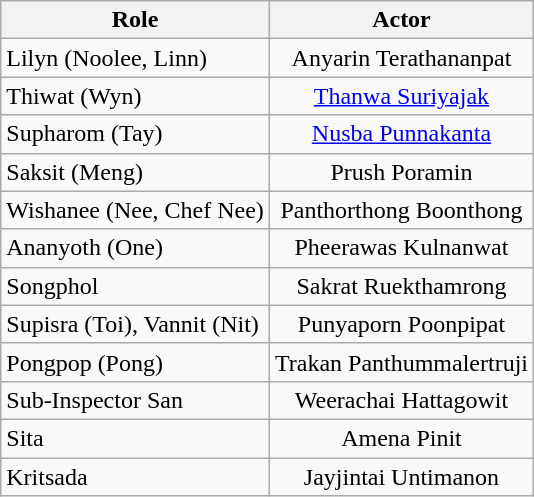<table class="wikitable">
<tr>
<th>Role</th>
<th>Actor</th>
</tr>
<tr>
<td>Lilyn (Noolee, Linn)</td>
<td align="center">Anyarin Terathananpat</td>
</tr>
<tr>
<td>Thiwat (Wyn)</td>
<td align="center"><a href='#'>Thanwa Suriyajak</a></td>
</tr>
<tr>
<td>Supharom (Tay)</td>
<td align="center"><a href='#'>Nusba Punnakanta</a></td>
</tr>
<tr>
<td>Saksit (Meng)</td>
<td align="center">Prush Poramin</td>
</tr>
<tr>
<td>Wishanee (Nee, Chef Nee)</td>
<td align="center">Panthorthong Boonthong</td>
</tr>
<tr>
<td>Ananyoth (One)</td>
<td align="center">Pheerawas Kulnanwat</td>
</tr>
<tr>
<td>Songphol</td>
<td align="center">Sakrat Ruekthamrong</td>
</tr>
<tr>
<td>Supisra (Toi), Vannit (Nit)</td>
<td align="center">Punyaporn Poonpipat</td>
</tr>
<tr>
<td>Pongpop (Pong)</td>
<td align="center">Trakan Panthummalertruji</td>
</tr>
<tr>
<td>Sub-Inspector San</td>
<td align="center">Weerachai Hattagowit</td>
</tr>
<tr>
<td>Sita</td>
<td align="center">Amena Pinit</td>
</tr>
<tr>
<td>Kritsada</td>
<td align="center">Jayjintai Untimanon</td>
</tr>
</table>
